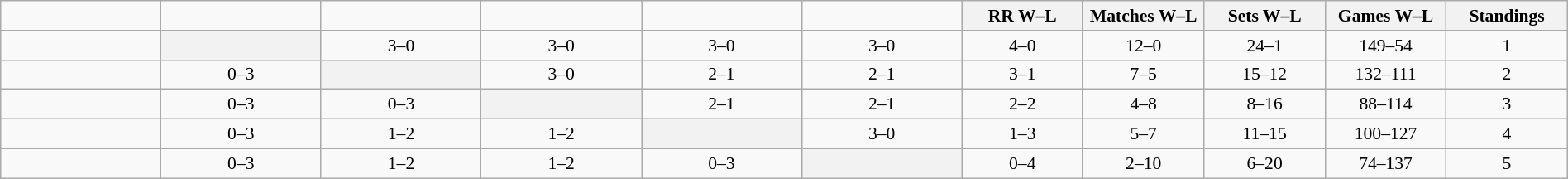<table class="wikitable" style="width: 100%; text-align:center; font-size:90%">
<tr>
<td width=108></td>
<td width=108></td>
<td width=108></td>
<td width=108></td>
<td width=108></td>
<td width=108></td>
<th width=80>RR W–L</th>
<th width=80>Matches W–L</th>
<th width=80>Sets W–L</th>
<th width=80>Games W–L</th>
<th width=80>Standings</th>
</tr>
<tr>
<td style="text-align:left;"></td>
<th bgcolor="ededed"></th>
<td>3–0</td>
<td>3–0</td>
<td>3–0</td>
<td>3–0</td>
<td>4–0</td>
<td>12–0</td>
<td>24–1</td>
<td>149–54</td>
<td>1</td>
</tr>
<tr>
<td style="text-align:left;"></td>
<td>0–3</td>
<th bgcolor="ededed"></th>
<td>3–0</td>
<td>2–1</td>
<td>2–1</td>
<td>3–1</td>
<td>7–5</td>
<td>15–12</td>
<td>132–111</td>
<td>2</td>
</tr>
<tr>
<td style="text-align:left;"></td>
<td>0–3</td>
<td>0–3</td>
<th bgcolor="ededed"></th>
<td>2–1</td>
<td>2–1</td>
<td>2–2</td>
<td>4–8</td>
<td>8–16</td>
<td>88–114</td>
<td>3</td>
</tr>
<tr>
<td style="text-align:left;"></td>
<td>0–3</td>
<td>1–2</td>
<td>1–2</td>
<th bgcolor="ededed"></th>
<td>3–0</td>
<td>1–3</td>
<td>5–7</td>
<td>11–15</td>
<td>100–127</td>
<td>4</td>
</tr>
<tr>
<td style="text-align:left;"></td>
<td>0–3</td>
<td>1–2</td>
<td>1–2</td>
<td>0–3</td>
<th bgcolor="ededed"></th>
<td>0–4</td>
<td>2–10</td>
<td>6–20</td>
<td>74–137</td>
<td>5</td>
</tr>
</table>
